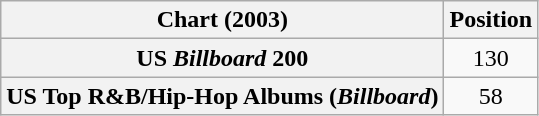<table class="wikitable plainrowheaders sortable">
<tr>
<th scope="col">Chart (2003)</th>
<th scope="col">Position</th>
</tr>
<tr>
<th Scope="row">US <em>Billboard</em> 200</th>
<td style="text-align:center;">130</td>
</tr>
<tr>
<th Scope="row">US Top R&B/Hip-Hop Albums (<em>Billboard</em>)</th>
<td align="center">58</td>
</tr>
</table>
